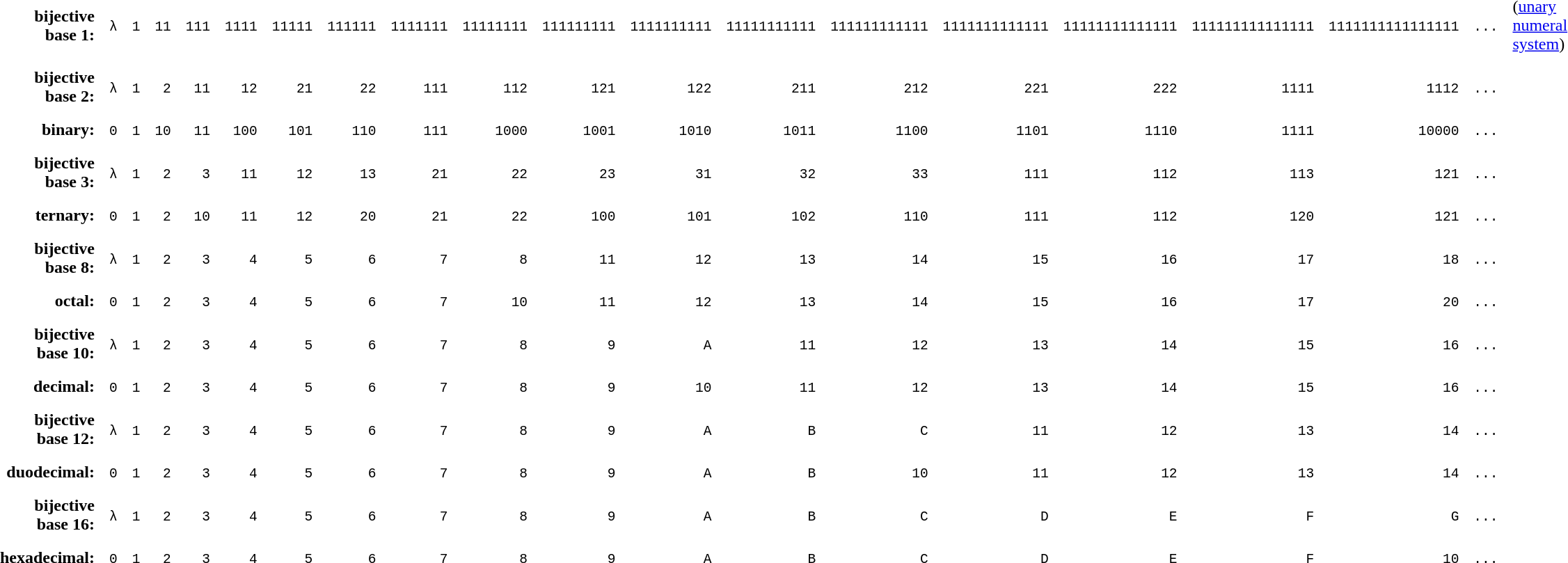<table cellpadding="6">
<tr align="right">
<th>bijective base 1:</th>
<td><kbd> λ </kbd></td>
<td><kbd> 1 </kbd></td>
<td><kbd> 11 </kbd></td>
<td><kbd> 111 </kbd></td>
<td><kbd> 1111 </kbd></td>
<td><kbd> 11111 </kbd></td>
<td><kbd> 111111 </kbd></td>
<td><kbd> 1111111 </kbd></td>
<td><kbd> 11111111 </kbd></td>
<td><kbd> 111111111 </kbd></td>
<td><kbd> 1111111111 </kbd></td>
<td><kbd> 11111111111 </kbd></td>
<td><kbd> 111111111111 </kbd></td>
<td><kbd> 1111111111111 </kbd></td>
<td><kbd> 11111111111111 </kbd></td>
<td><kbd> 111111111111111 </kbd></td>
<td><kbd> 1111111111111111 </kbd></td>
<td><kbd> ... </kbd></td>
<td colspan="11" align="left">(<a href='#'>unary numeral system</a>)</td>
</tr>
<tr align="right">
<th>bijective base 2:</th>
<td><kbd> λ </kbd></td>
<td><kbd> 1 </kbd></td>
<td><kbd> 2 </kbd></td>
<td><kbd> 11 </kbd></td>
<td><kbd> 12 </kbd></td>
<td><kbd> 21 </kbd></td>
<td><kbd> 22 </kbd></td>
<td><kbd> 111 </kbd></td>
<td><kbd> 112 </kbd></td>
<td><kbd> 121 </kbd></td>
<td><kbd> 122 </kbd></td>
<td><kbd> 211 </kbd></td>
<td><kbd> 212 </kbd></td>
<td><kbd> 221 </kbd></td>
<td><kbd> 222 </kbd></td>
<td><kbd> 1111 </kbd></td>
<td><kbd> 1112 </kbd></td>
<td><kbd> ... </kbd></td>
</tr>
<tr align="right">
<th>binary:</th>
<td><kbd> 0 </kbd></td>
<td><kbd> 1 </kbd></td>
<td><kbd> 10 </kbd></td>
<td><kbd> 11 </kbd></td>
<td><kbd> 100 </kbd></td>
<td><kbd> 101 </kbd></td>
<td><kbd> 110 </kbd></td>
<td><kbd> 111 </kbd></td>
<td><kbd> 1000 </kbd></td>
<td><kbd> 1001 </kbd></td>
<td><kbd> 1010 </kbd></td>
<td><kbd> 1011 </kbd></td>
<td><kbd> 1100 </kbd></td>
<td><kbd> 1101 </kbd></td>
<td><kbd> 1110 </kbd></td>
<td><kbd> 1111 </kbd></td>
<td><kbd> 10000 </kbd></td>
<td><kbd> ... </kbd></td>
</tr>
<tr align="right">
<th>bijective base 3:</th>
<td><kbd> λ </kbd></td>
<td><kbd> 1 </kbd></td>
<td><kbd> 2 </kbd></td>
<td><kbd> 3 </kbd></td>
<td><kbd> 11 </kbd></td>
<td><kbd> 12 </kbd></td>
<td><kbd> 13 </kbd></td>
<td><kbd> 21 </kbd></td>
<td><kbd> 22 </kbd></td>
<td><kbd> 23 </kbd></td>
<td><kbd> 31 </kbd></td>
<td><kbd> 32 </kbd></td>
<td><kbd> 33 </kbd></td>
<td><kbd> 111 </kbd></td>
<td><kbd> 112 </kbd></td>
<td><kbd> 113 </kbd></td>
<td><kbd> 121 </kbd></td>
<td><kbd> ... </kbd></td>
</tr>
<tr align="right">
<th>ternary:</th>
<td><kbd> 0 </kbd></td>
<td><kbd> 1 </kbd></td>
<td><kbd> 2 </kbd></td>
<td><kbd> 10 </kbd></td>
<td><kbd> 11 </kbd></td>
<td><kbd> 12 </kbd></td>
<td><kbd> 20 </kbd></td>
<td><kbd> 21 </kbd></td>
<td><kbd> 22 </kbd></td>
<td><kbd> 100 </kbd></td>
<td><kbd> 101 </kbd></td>
<td><kbd> 102 </kbd></td>
<td><kbd> 110 </kbd></td>
<td><kbd> 111 </kbd></td>
<td><kbd> 112 </kbd></td>
<td><kbd> 120 </kbd></td>
<td><kbd> 121 </kbd></td>
<td><kbd> ... </kbd></td>
</tr>
<tr align="right">
<th>bijective base 8:</th>
<td><kbd> λ </kbd></td>
<td><kbd> 1 </kbd></td>
<td><kbd> 2 </kbd></td>
<td><kbd> 3 </kbd></td>
<td><kbd> 4 </kbd></td>
<td><kbd> 5 </kbd></td>
<td><kbd> 6 </kbd></td>
<td><kbd> 7 </kbd></td>
<td><kbd> 8 </kbd></td>
<td><kbd> 11 </kbd></td>
<td><kbd> 12 </kbd></td>
<td><kbd> 13 </kbd></td>
<td><kbd> 14 </kbd></td>
<td><kbd> 15 </kbd></td>
<td><kbd> 16 </kbd></td>
<td><kbd> 17 </kbd></td>
<td><kbd> 18 </kbd></td>
<td><kbd> ... </kbd></td>
</tr>
<tr align="right">
<th>octal:</th>
<td><kbd> 0 </kbd></td>
<td><kbd> 1 </kbd></td>
<td><kbd> 2 </kbd></td>
<td><kbd> 3 </kbd></td>
<td><kbd> 4 </kbd></td>
<td><kbd> 5 </kbd></td>
<td><kbd> 6 </kbd></td>
<td><kbd> 7 </kbd></td>
<td><kbd> 10 </kbd></td>
<td><kbd> 11 </kbd></td>
<td><kbd> 12 </kbd></td>
<td><kbd> 13 </kbd></td>
<td><kbd> 14 </kbd></td>
<td><kbd> 15 </kbd></td>
<td><kbd> 16 </kbd></td>
<td><kbd> 17 </kbd></td>
<td><kbd> 20 </kbd></td>
<td><kbd> ... </kbd></td>
</tr>
<tr align="right">
<th>bijective base 10:</th>
<td><kbd> λ </kbd></td>
<td><kbd> 1 </kbd></td>
<td><kbd> 2 </kbd></td>
<td><kbd> 3 </kbd></td>
<td><kbd> 4 </kbd></td>
<td><kbd> 5 </kbd></td>
<td><kbd> 6 </kbd></td>
<td><kbd> 7 </kbd></td>
<td><kbd> 8 </kbd></td>
<td><kbd> 9 </kbd></td>
<td><kbd> A </kbd></td>
<td><kbd> 11 </kbd></td>
<td><kbd> 12 </kbd></td>
<td><kbd> 13 </kbd></td>
<td><kbd> 14 </kbd></td>
<td><kbd> 15 </kbd></td>
<td><kbd> 16 </kbd></td>
<td><kbd> ... </kbd></td>
</tr>
<tr align="right">
<th>decimal:</th>
<td><kbd> 0 </kbd></td>
<td><kbd> 1 </kbd></td>
<td><kbd> 2 </kbd></td>
<td><kbd> 3 </kbd></td>
<td><kbd> 4 </kbd></td>
<td><kbd> 5 </kbd></td>
<td><kbd> 6 </kbd></td>
<td><kbd> 7 </kbd></td>
<td><kbd> 8 </kbd></td>
<td><kbd> 9 </kbd></td>
<td><kbd> 10 </kbd></td>
<td><kbd> 11 </kbd></td>
<td><kbd> 12 </kbd></td>
<td><kbd> 13 </kbd></td>
<td><kbd> 14 </kbd></td>
<td><kbd> 15 </kbd></td>
<td><kbd> 16 </kbd></td>
<td><kbd> ... </kbd></td>
</tr>
<tr align="right">
<th>bijective base 12:</th>
<td><kbd> λ </kbd></td>
<td><kbd> 1 </kbd></td>
<td><kbd> 2 </kbd></td>
<td><kbd> 3 </kbd></td>
<td><kbd> 4 </kbd></td>
<td><kbd> 5 </kbd></td>
<td><kbd> 6 </kbd></td>
<td><kbd> 7 </kbd></td>
<td><kbd> 8 </kbd></td>
<td><kbd> 9 </kbd></td>
<td><kbd> A </kbd></td>
<td><kbd> B </kbd></td>
<td><kbd> C </kbd></td>
<td><kbd> 11 </kbd></td>
<td><kbd> 12 </kbd></td>
<td><kbd> 13 </kbd></td>
<td><kbd> 14 </kbd></td>
<td><kbd> ... </kbd></td>
</tr>
<tr align="right">
<th>duodecimal:</th>
<td><kbd> 0 </kbd></td>
<td><kbd> 1 </kbd></td>
<td><kbd> 2 </kbd></td>
<td><kbd> 3 </kbd></td>
<td><kbd> 4 </kbd></td>
<td><kbd> 5 </kbd></td>
<td><kbd> 6 </kbd></td>
<td><kbd> 7 </kbd></td>
<td><kbd> 8 </kbd></td>
<td><kbd> 9 </kbd></td>
<td><kbd> A </kbd></td>
<td><kbd> B </kbd></td>
<td><kbd> 10 </kbd></td>
<td><kbd> 11 </kbd></td>
<td><kbd> 12 </kbd></td>
<td><kbd> 13 </kbd></td>
<td><kbd> 14 </kbd></td>
<td><kbd> ... </kbd></td>
</tr>
<tr align="right">
<th>bijective base 16:</th>
<td><kbd> λ </kbd></td>
<td><kbd> 1 </kbd></td>
<td><kbd> 2 </kbd></td>
<td><kbd> 3 </kbd></td>
<td><kbd> 4 </kbd></td>
<td><kbd> 5 </kbd></td>
<td><kbd> 6 </kbd></td>
<td><kbd> 7 </kbd></td>
<td><kbd> 8 </kbd></td>
<td><kbd> 9 </kbd></td>
<td><kbd> A </kbd></td>
<td><kbd> B </kbd></td>
<td><kbd> C </kbd></td>
<td><kbd> D </kbd></td>
<td><kbd> E </kbd></td>
<td><kbd> F </kbd></td>
<td><kbd> G </kbd></td>
<td><kbd> ... </kbd></td>
</tr>
<tr align="right">
<th>hexadecimal:</th>
<td><kbd> 0 </kbd></td>
<td><kbd> 1 </kbd></td>
<td><kbd> 2 </kbd></td>
<td><kbd> 3 </kbd></td>
<td><kbd> 4 </kbd></td>
<td><kbd> 5 </kbd></td>
<td><kbd> 6 </kbd></td>
<td><kbd> 7 </kbd></td>
<td><kbd> 8 </kbd></td>
<td><kbd> 9 </kbd></td>
<td><kbd> A </kbd></td>
<td><kbd> B </kbd></td>
<td><kbd> C </kbd></td>
<td><kbd> D </kbd></td>
<td><kbd> E </kbd></td>
<td><kbd> F </kbd></td>
<td><kbd> 10 </kbd></td>
<td><kbd> ... </kbd></td>
</tr>
</table>
